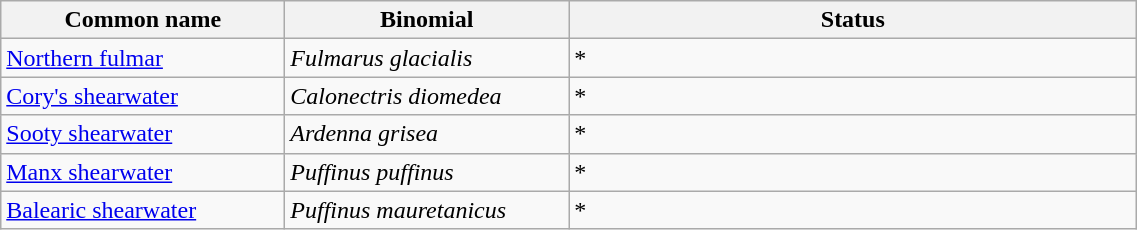<table width=60% class="wikitable">
<tr>
<th width=15%>Common name</th>
<th width=15%>Binomial</th>
<th width=30%>Status</th>
</tr>
<tr>
<td><a href='#'>Northern fulmar</a></td>
<td><em>Fulmarus glacialis</em></td>
<td>*</td>
</tr>
<tr>
<td><a href='#'>Cory's shearwater</a></td>
<td><em>Calonectris diomedea</em></td>
<td>*</td>
</tr>
<tr>
<td><a href='#'>Sooty shearwater</a></td>
<td><em>Ardenna grisea</em></td>
<td>*</td>
</tr>
<tr>
<td><a href='#'>Manx shearwater</a></td>
<td><em>Puffinus puffinus</em></td>
<td>*</td>
</tr>
<tr>
<td><a href='#'>Balearic shearwater</a></td>
<td><em>Puffinus mauretanicus</em></td>
<td>*</td>
</tr>
</table>
